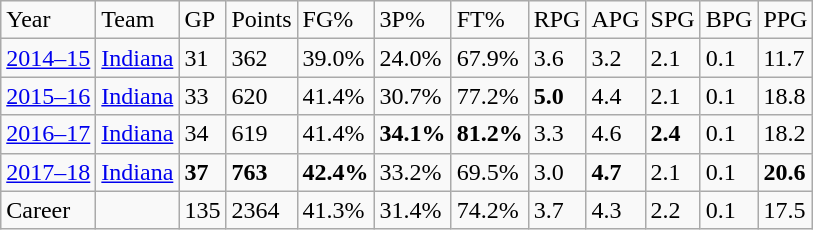<table class="wikitable">
<tr>
<td>Year</td>
<td>Team</td>
<td>GP</td>
<td>Points</td>
<td>FG%</td>
<td>3P%</td>
<td>FT%</td>
<td>RPG</td>
<td>APG</td>
<td>SPG</td>
<td>BPG</td>
<td>PPG</td>
</tr>
<tr>
<td><a href='#'>2014–15</a></td>
<td><a href='#'>Indiana</a></td>
<td>31</td>
<td>362</td>
<td>39.0%</td>
<td>24.0%</td>
<td>67.9%</td>
<td>3.6</td>
<td>3.2</td>
<td>2.1</td>
<td>0.1</td>
<td>11.7</td>
</tr>
<tr>
<td><a href='#'>2015–16</a></td>
<td><a href='#'>Indiana</a></td>
<td>33</td>
<td>620</td>
<td>41.4%</td>
<td>30.7%</td>
<td>77.2%</td>
<td><strong>5.0</strong></td>
<td>4.4</td>
<td>2.1</td>
<td>0.1</td>
<td>18.8</td>
</tr>
<tr>
<td><a href='#'>2016–17</a></td>
<td><a href='#'>Indiana</a></td>
<td>34</td>
<td>619</td>
<td>41.4%</td>
<td><strong>34.1%</strong></td>
<td><strong>81.2%</strong></td>
<td>3.3</td>
<td>4.6</td>
<td><strong>2.4</strong></td>
<td>0.1</td>
<td>18.2</td>
</tr>
<tr>
<td><a href='#'>2017–18</a></td>
<td><a href='#'>Indiana</a></td>
<td><strong>37</strong></td>
<td><strong>763</strong></td>
<td><strong>42.4%</strong></td>
<td>33.2%</td>
<td>69.5%</td>
<td>3.0</td>
<td><strong>4.7</strong></td>
<td>2.1</td>
<td>0.1</td>
<td><strong>20.6</strong></td>
</tr>
<tr>
<td>Career</td>
<td></td>
<td>135</td>
<td>2364</td>
<td>41.3%</td>
<td>31.4%</td>
<td>74.2%</td>
<td>3.7</td>
<td>4.3</td>
<td>2.2</td>
<td>0.1</td>
<td>17.5</td>
</tr>
</table>
